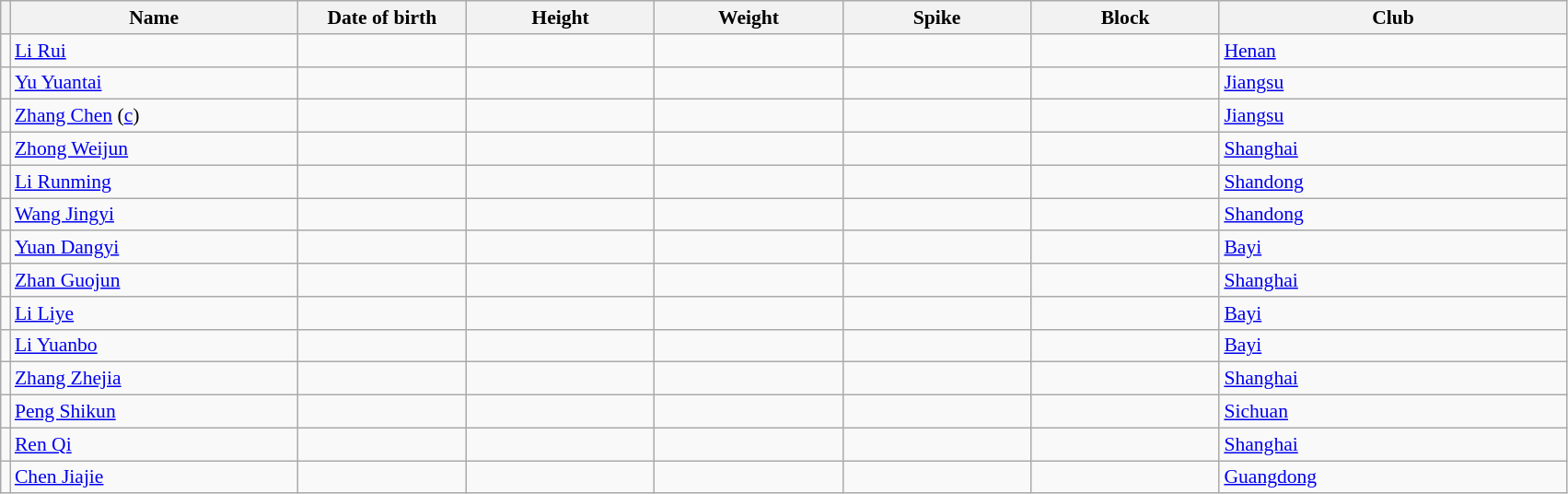<table class="wikitable sortable" style="font-size:90%; text-align:center;">
<tr>
<th></th>
<th style="width:14em">Name</th>
<th style="width:8em">Date of birth</th>
<th style="width:9em">Height</th>
<th style="width:9em">Weight</th>
<th style="width:9em">Spike</th>
<th style="width:9em">Block</th>
<th style="width:17em">Club</th>
</tr>
<tr>
<td></td>
<td align=left><a href='#'>Li Rui</a></td>
<td align=right></td>
<td></td>
<td></td>
<td></td>
<td></td>
<td align="left"> <a href='#'>Henan</a></td>
</tr>
<tr>
<td></td>
<td align=left><a href='#'>Yu Yuantai</a></td>
<td align=right></td>
<td></td>
<td></td>
<td></td>
<td></td>
<td align="left"> <a href='#'>Jiangsu</a></td>
</tr>
<tr>
<td></td>
<td align=left><a href='#'>Zhang Chen</a> (<a href='#'>c</a>)</td>
<td align=right></td>
<td></td>
<td></td>
<td></td>
<td></td>
<td align="left"> <a href='#'>Jiangsu</a></td>
</tr>
<tr>
<td></td>
<td align=left><a href='#'>Zhong Weijun</a></td>
<td align=right></td>
<td></td>
<td></td>
<td></td>
<td></td>
<td align="left"> <a href='#'>Shanghai</a></td>
</tr>
<tr>
<td></td>
<td align=left><a href='#'>Li Runming</a></td>
<td align=right></td>
<td></td>
<td></td>
<td></td>
<td></td>
<td align="left"> <a href='#'>Shandong</a></td>
</tr>
<tr>
<td></td>
<td align=left><a href='#'>Wang Jingyi</a></td>
<td align=right></td>
<td></td>
<td></td>
<td></td>
<td></td>
<td align="left"> <a href='#'>Shandong</a></td>
</tr>
<tr>
<td></td>
<td align=left><a href='#'>Yuan Dangyi</a></td>
<td align=right></td>
<td></td>
<td></td>
<td></td>
<td></td>
<td align="left"> <a href='#'>Bayi</a></td>
</tr>
<tr>
<td></td>
<td align=left><a href='#'>Zhan Guojun</a></td>
<td align=right></td>
<td></td>
<td></td>
<td></td>
<td></td>
<td align="left"> <a href='#'>Shanghai</a></td>
</tr>
<tr>
<td></td>
<td align=left><a href='#'>Li Liye</a></td>
<td align=right></td>
<td></td>
<td></td>
<td></td>
<td></td>
<td align="left"> <a href='#'>Bayi</a></td>
</tr>
<tr>
<td></td>
<td align=left><a href='#'>Li Yuanbo</a></td>
<td align=right></td>
<td></td>
<td></td>
<td></td>
<td></td>
<td align="left"> <a href='#'>Bayi</a></td>
</tr>
<tr>
<td></td>
<td align=left><a href='#'>Zhang Zhejia</a></td>
<td align=right></td>
<td></td>
<td></td>
<td></td>
<td></td>
<td align="left"> <a href='#'>Shanghai</a></td>
</tr>
<tr>
<td></td>
<td align=left><a href='#'>Peng Shikun</a></td>
<td align=right></td>
<td></td>
<td></td>
<td></td>
<td></td>
<td align="left"> <a href='#'>Sichuan</a></td>
</tr>
<tr>
<td></td>
<td align=left><a href='#'>Ren Qi</a></td>
<td align=right></td>
<td></td>
<td></td>
<td></td>
<td></td>
<td align="left"> <a href='#'>Shanghai</a></td>
</tr>
<tr>
<td></td>
<td align=left><a href='#'>Chen Jiajie</a></td>
<td align=right></td>
<td></td>
<td></td>
<td></td>
<td></td>
<td align="left"> <a href='#'>Guangdong</a></td>
</tr>
</table>
